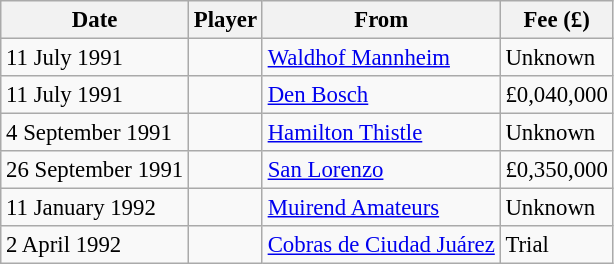<table class="wikitable sortable" style="font-size:95%">
<tr>
<th>Date</th>
<th>Player</th>
<th>From</th>
<th>Fee (£)</th>
</tr>
<tr>
<td>11 July 1991</td>
<td> </td>
<td><a href='#'>Waldhof Mannheim</a></td>
<td>Unknown</td>
</tr>
<tr>
<td>11 July 1991</td>
<td> </td>
<td><a href='#'>Den Bosch</a></td>
<td>£0,040,000</td>
</tr>
<tr>
<td>4 September 1991</td>
<td> </td>
<td><a href='#'>Hamilton Thistle</a></td>
<td>Unknown</td>
</tr>
<tr>
<td>26 September 1991</td>
<td> </td>
<td><a href='#'>San Lorenzo</a></td>
<td>£0,350,000</td>
</tr>
<tr>
<td>11 January 1992</td>
<td> </td>
<td><a href='#'>Muirend Amateurs</a></td>
<td>Unknown</td>
</tr>
<tr>
<td>2 April 1992</td>
<td> </td>
<td><a href='#'>Cobras de Ciudad Juárez</a></td>
<td>Trial</td>
</tr>
</table>
